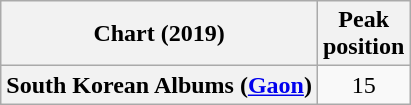<table class="wikitable plainrowheaders" style="text-align:center;">
<tr>
<th scope="col">Chart (2019)</th>
<th scope="col">Peak<br>position</th>
</tr>
<tr>
<th scope="row">South Korean Albums (<a href='#'>Gaon</a>)</th>
<td>15</td>
</tr>
</table>
